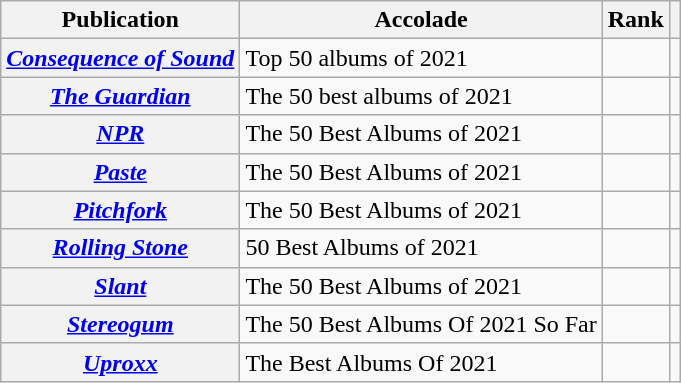<table class="wikitable sortable plainrowheaders">
<tr>
<th scope="col">Publication</th>
<th scope="col">Accolade</th>
<th scope="col">Rank</th>
<th scope="col" class="unsortable"></th>
</tr>
<tr>
<th scope="row"><em><a href='#'>Consequence of Sound</a></em></th>
<td>Top 50 albums of 2021</td>
<td></td>
<td></td>
</tr>
<tr>
<th scope="row"><em><a href='#'>The Guardian</a></em></th>
<td>The 50 best albums of 2021</td>
<td></td>
<td></td>
</tr>
<tr>
<th scope="row"><em><a href='#'>NPR</a></em></th>
<td>The 50 Best Albums of 2021</td>
<td></td>
<td></td>
</tr>
<tr>
<th scope="row"><em><a href='#'>Paste</a></em></th>
<td>The 50 Best Albums of 2021</td>
<td></td>
<td></td>
</tr>
<tr>
<th scope="row"><em><a href='#'>Pitchfork</a></em></th>
<td>The 50 Best Albums of 2021</td>
<td></td>
<td></td>
</tr>
<tr>
<th scope="row"><em><a href='#'>Rolling Stone</a></em></th>
<td>50 Best Albums of 2021</td>
<td></td>
<td></td>
</tr>
<tr>
<th scope="row"><em><a href='#'>Slant</a></em></th>
<td>The 50 Best Albums of 2021</td>
<td></td>
<td></td>
</tr>
<tr>
<th scope="row"><em><a href='#'>Stereogum</a></em></th>
<td>The 50 Best Albums Of 2021 So Far</td>
<td></td>
<td></td>
</tr>
<tr>
<th scope="row"><em><a href='#'>Uproxx</a></em></th>
<td>The Best Albums Of 2021</td>
<td></td>
<td></td>
</tr>
</table>
